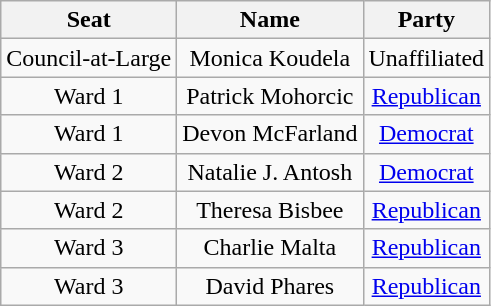<table class="wikitable" style="text-align:center">
<tr>
<th>Seat</th>
<th>Name</th>
<th>Party</th>
</tr>
<tr>
<td>Council-at-Large</td>
<td>Monica Koudela</td>
<td>Unaffiliated</td>
</tr>
<tr>
<td>Ward 1</td>
<td>Patrick Mohorcic</td>
<td><a href='#'>Republican</a></td>
</tr>
<tr>
<td>Ward 1</td>
<td>Devon McFarland</td>
<td><a href='#'>Democrat</a></td>
</tr>
<tr>
<td>Ward 2</td>
<td>Natalie J. Antosh</td>
<td><a href='#'>Democrat</a></td>
</tr>
<tr>
<td>Ward 2</td>
<td>Theresa Bisbee</td>
<td><a href='#'>Republican</a></td>
</tr>
<tr>
<td>Ward 3</td>
<td>Charlie Malta</td>
<td><a href='#'>Republican</a></td>
</tr>
<tr>
<td>Ward 3</td>
<td>David Phares</td>
<td><a href='#'>Republican</a></td>
</tr>
</table>
